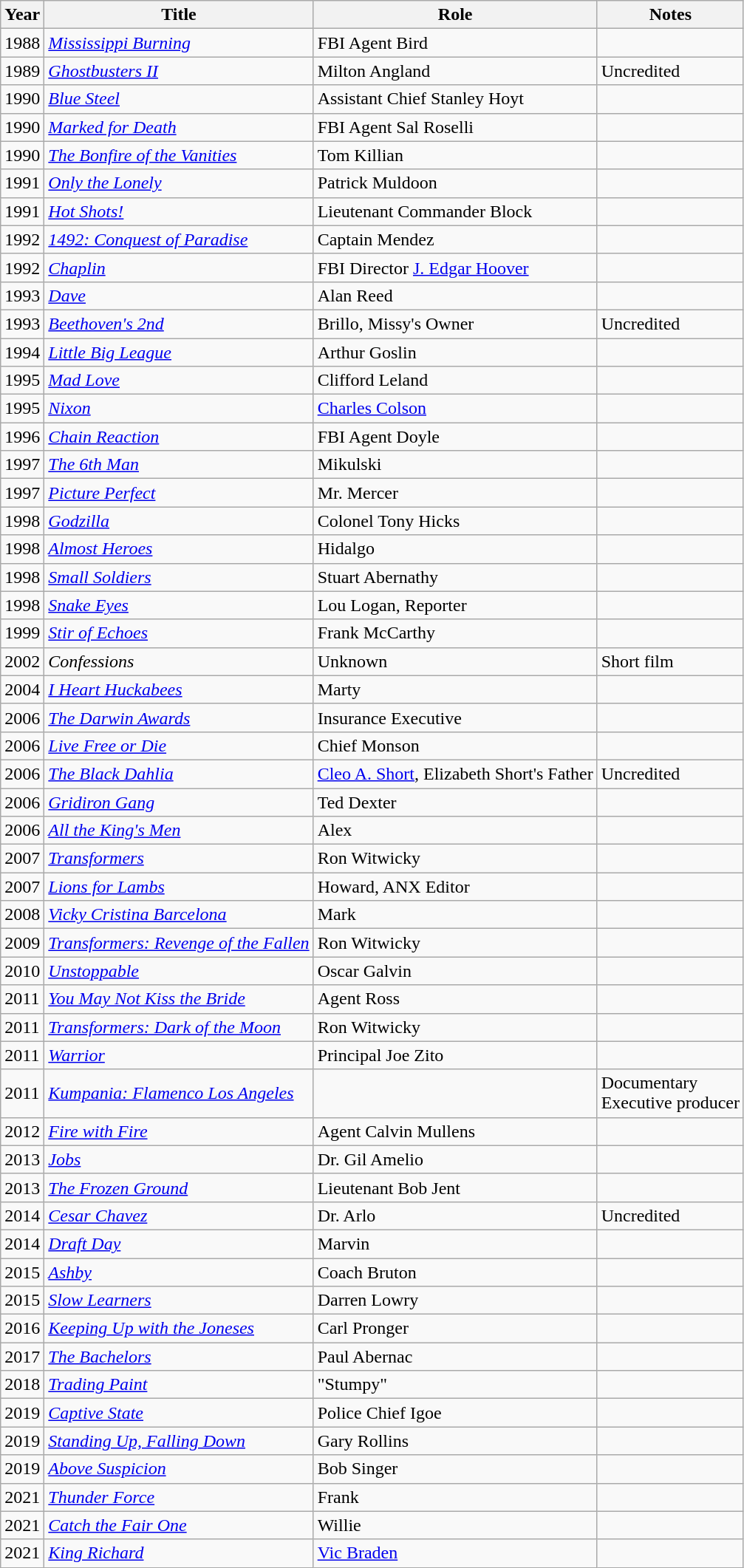<table class="wikitable">
<tr>
<th>Year</th>
<th>Title</th>
<th>Role</th>
<th>Notes</th>
</tr>
<tr>
<td>1988</td>
<td><em><a href='#'>Mississippi Burning</a></em></td>
<td>FBI Agent Bird</td>
<td></td>
</tr>
<tr>
<td>1989</td>
<td><em><a href='#'>Ghostbusters II</a></em></td>
<td>Milton Angland</td>
<td>Uncredited</td>
</tr>
<tr>
<td>1990</td>
<td><em><a href='#'>Blue Steel</a></em></td>
<td>Assistant Chief Stanley Hoyt</td>
<td></td>
</tr>
<tr>
<td>1990</td>
<td><em><a href='#'>Marked for Death</a></em></td>
<td>FBI Agent Sal Roselli</td>
<td></td>
</tr>
<tr>
<td>1990</td>
<td><em><a href='#'>The Bonfire of the Vanities</a></em></td>
<td>Tom Killian</td>
<td></td>
</tr>
<tr>
<td>1991</td>
<td><em><a href='#'>Only the Lonely</a></em></td>
<td>Patrick Muldoon</td>
<td></td>
</tr>
<tr>
<td>1991</td>
<td><em><a href='#'>Hot Shots!</a></em></td>
<td>Lieutenant Commander Block</td>
<td></td>
</tr>
<tr>
<td>1992</td>
<td><em><a href='#'>1492: Conquest of Paradise</a></em></td>
<td>Captain Mendez</td>
<td></td>
</tr>
<tr>
<td>1992</td>
<td><em><a href='#'>Chaplin</a></em></td>
<td>FBI Director <a href='#'>J. Edgar Hoover</a></td>
<td></td>
</tr>
<tr>
<td>1993</td>
<td><em><a href='#'>Dave</a></em></td>
<td>Alan Reed</td>
<td></td>
</tr>
<tr>
<td>1993</td>
<td><em><a href='#'>Beethoven's 2nd</a></em></td>
<td>Brillo, Missy's Owner</td>
<td>Uncredited</td>
</tr>
<tr>
<td>1994</td>
<td><em><a href='#'>Little Big League</a></em></td>
<td>Arthur Goslin</td>
<td></td>
</tr>
<tr>
<td>1995</td>
<td><em><a href='#'>Mad Love</a></em></td>
<td>Clifford Leland</td>
<td></td>
</tr>
<tr>
<td>1995</td>
<td><em><a href='#'>Nixon</a></em></td>
<td><a href='#'>Charles Colson</a></td>
<td></td>
</tr>
<tr>
<td>1996</td>
<td><em><a href='#'>Chain Reaction</a></em></td>
<td>FBI Agent Doyle</td>
<td></td>
</tr>
<tr>
<td>1997</td>
<td><em><a href='#'>The 6th Man</a></em></td>
<td>Mikulski</td>
<td></td>
</tr>
<tr>
<td>1997</td>
<td><em><a href='#'>Picture Perfect</a></em></td>
<td>Mr. Mercer</td>
<td></td>
</tr>
<tr>
<td>1998</td>
<td><em><a href='#'>Godzilla</a></em></td>
<td>Colonel Tony Hicks</td>
<td></td>
</tr>
<tr>
<td>1998</td>
<td><em><a href='#'>Almost Heroes</a></em></td>
<td>Hidalgo</td>
<td></td>
</tr>
<tr>
<td>1998</td>
<td><em><a href='#'>Small Soldiers</a></em></td>
<td>Stuart Abernathy</td>
<td></td>
</tr>
<tr>
<td>1998</td>
<td><em><a href='#'>Snake Eyes</a></em></td>
<td>Lou Logan, Reporter</td>
<td></td>
</tr>
<tr>
<td>1999</td>
<td><em><a href='#'>Stir of Echoes</a></em></td>
<td>Frank McCarthy</td>
<td></td>
</tr>
<tr>
<td>2002</td>
<td><em>Confessions</em></td>
<td>Unknown</td>
<td>Short film</td>
</tr>
<tr>
<td>2004</td>
<td><em><a href='#'>I Heart Huckabees</a></em></td>
<td>Marty</td>
<td></td>
</tr>
<tr>
<td>2006</td>
<td><em><a href='#'>The Darwin Awards</a></em></td>
<td>Insurance Executive</td>
<td></td>
</tr>
<tr>
<td>2006</td>
<td><em><a href='#'>Live Free or Die</a></em></td>
<td>Chief Monson</td>
<td></td>
</tr>
<tr>
<td>2006</td>
<td><em><a href='#'>The Black Dahlia</a></em></td>
<td><a href='#'>Cleo A. Short</a>, Elizabeth Short's Father</td>
<td>Uncredited</td>
</tr>
<tr>
<td>2006</td>
<td><em><a href='#'>Gridiron Gang</a></em></td>
<td>Ted Dexter</td>
<td></td>
</tr>
<tr>
<td>2006</td>
<td><em><a href='#'>All the King's Men</a></em></td>
<td>Alex</td>
<td></td>
</tr>
<tr>
<td>2007</td>
<td><em><a href='#'>Transformers</a></em></td>
<td>Ron Witwicky</td>
<td></td>
</tr>
<tr>
<td>2007</td>
<td><em><a href='#'>Lions for Lambs</a></em></td>
<td>Howard, ANX Editor</td>
<td></td>
</tr>
<tr>
<td>2008</td>
<td><em><a href='#'>Vicky Cristina Barcelona</a></em></td>
<td>Mark</td>
<td></td>
</tr>
<tr>
<td>2009</td>
<td><em><a href='#'>Transformers: Revenge of the Fallen</a></em></td>
<td>Ron Witwicky</td>
<td></td>
</tr>
<tr>
<td>2010</td>
<td><em><a href='#'>Unstoppable</a></em></td>
<td>Oscar Galvin</td>
<td></td>
</tr>
<tr>
<td>2011</td>
<td><em><a href='#'>You May Not Kiss the Bride</a></em></td>
<td>Agent Ross</td>
<td></td>
</tr>
<tr>
<td>2011</td>
<td><em><a href='#'>Transformers: Dark of the Moon</a></em></td>
<td>Ron Witwicky</td>
<td></td>
</tr>
<tr>
<td>2011</td>
<td><em><a href='#'>Warrior</a></em></td>
<td>Principal Joe Zito</td>
<td></td>
</tr>
<tr>
<td>2011</td>
<td><em><a href='#'>Kumpania: Flamenco Los Angeles</a></em></td>
<td></td>
<td>Documentary<br>Executive producer</td>
</tr>
<tr>
<td>2012</td>
<td><em><a href='#'>Fire with Fire</a></em></td>
<td>Agent Calvin Mullens</td>
<td></td>
</tr>
<tr>
<td>2013</td>
<td><em><a href='#'>Jobs</a></em></td>
<td>Dr. Gil Amelio</td>
<td></td>
</tr>
<tr>
<td>2013</td>
<td><em><a href='#'>The Frozen Ground</a></em></td>
<td>Lieutenant Bob Jent</td>
<td></td>
</tr>
<tr>
<td>2014</td>
<td><em><a href='#'>Cesar Chavez</a></em></td>
<td>Dr. Arlo</td>
<td>Uncredited</td>
</tr>
<tr>
<td>2014</td>
<td><em><a href='#'>Draft Day</a></em></td>
<td>Marvin</td>
<td></td>
</tr>
<tr>
<td>2015</td>
<td><em><a href='#'>Ashby</a></em></td>
<td>Coach Bruton</td>
<td></td>
</tr>
<tr>
<td>2015</td>
<td><em><a href='#'>Slow Learners</a></em></td>
<td>Darren Lowry</td>
<td></td>
</tr>
<tr>
<td>2016</td>
<td><em><a href='#'>Keeping Up with the Joneses</a></em></td>
<td>Carl Pronger</td>
<td></td>
</tr>
<tr>
<td>2017</td>
<td><em><a href='#'>The Bachelors</a></em></td>
<td>Paul Abernac</td>
<td></td>
</tr>
<tr>
<td>2018</td>
<td><em><a href='#'>Trading Paint</a></em></td>
<td>"Stumpy"</td>
<td></td>
</tr>
<tr>
<td>2019</td>
<td><em><a href='#'>Captive State</a></em></td>
<td>Police Chief Igoe</td>
<td></td>
</tr>
<tr>
<td>2019</td>
<td><em><a href='#'>Standing Up, Falling Down</a></em></td>
<td>Gary Rollins</td>
<td></td>
</tr>
<tr>
<td>2019</td>
<td><em><a href='#'>Above Suspicion</a></em></td>
<td>Bob Singer</td>
<td></td>
</tr>
<tr>
<td>2021</td>
<td><em><a href='#'>Thunder Force</a></em></td>
<td>Frank</td>
<td></td>
</tr>
<tr>
<td>2021</td>
<td><em><a href='#'>Catch the Fair One</a></em></td>
<td>Willie</td>
<td></td>
</tr>
<tr>
<td>2021</td>
<td><em><a href='#'>King Richard</a></em></td>
<td><a href='#'>Vic Braden</a></td>
<td></td>
</tr>
</table>
